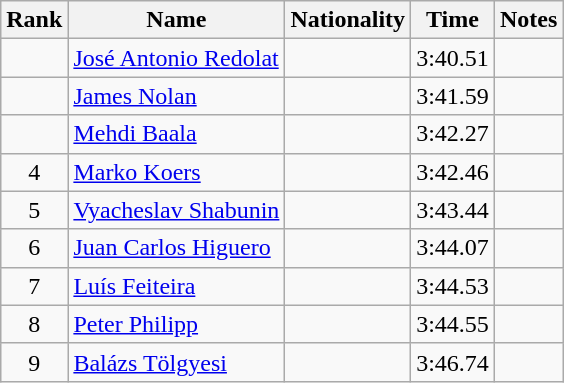<table class="wikitable sortable" style="text-align:center">
<tr>
<th>Rank</th>
<th>Name</th>
<th>Nationality</th>
<th>Time</th>
<th>Notes</th>
</tr>
<tr>
<td></td>
<td align="left"><a href='#'>José Antonio Redolat</a></td>
<td align=left></td>
<td>3:40.51</td>
<td></td>
</tr>
<tr>
<td></td>
<td align="left"><a href='#'>James Nolan</a></td>
<td align=left></td>
<td>3:41.59</td>
<td></td>
</tr>
<tr>
<td></td>
<td align="left"><a href='#'>Mehdi Baala</a></td>
<td align=left></td>
<td>3:42.27</td>
<td></td>
</tr>
<tr>
<td>4</td>
<td align="left"><a href='#'>Marko Koers</a></td>
<td align=left></td>
<td>3:42.46</td>
<td></td>
</tr>
<tr>
<td>5</td>
<td align="left"><a href='#'>Vyacheslav Shabunin</a></td>
<td align=left></td>
<td>3:43.44</td>
<td></td>
</tr>
<tr>
<td>6</td>
<td align="left"><a href='#'>Juan Carlos Higuero</a></td>
<td align=left></td>
<td>3:44.07</td>
<td></td>
</tr>
<tr>
<td>7</td>
<td align="left"><a href='#'>Luís Feiteira</a></td>
<td align=left></td>
<td>3:44.53</td>
<td></td>
</tr>
<tr>
<td>8</td>
<td align="left"><a href='#'>Peter Philipp</a></td>
<td align=left></td>
<td>3:44.55</td>
<td></td>
</tr>
<tr>
<td>9</td>
<td align="left"><a href='#'>Balázs Tölgyesi</a></td>
<td align=left></td>
<td>3:46.74</td>
<td></td>
</tr>
</table>
